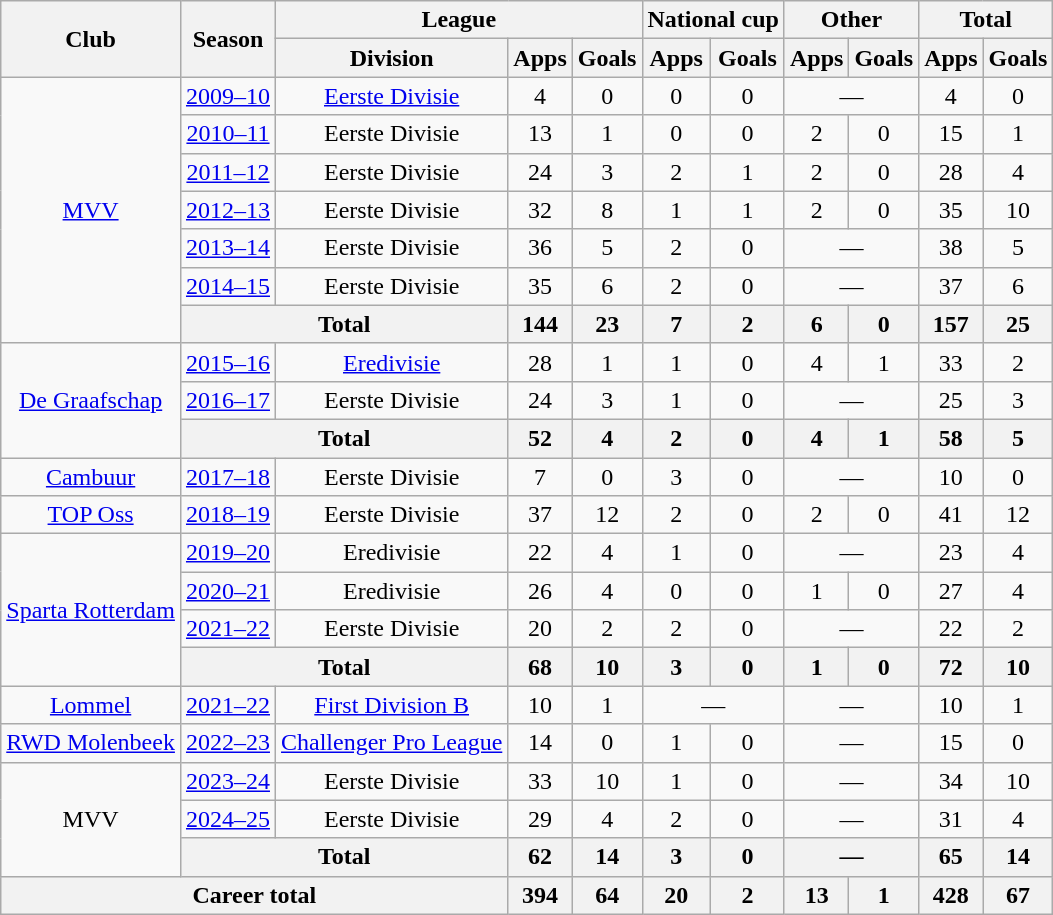<table class="wikitable" style="text-align:center">
<tr>
<th rowspan="2">Club</th>
<th rowspan="2">Season</th>
<th colspan="3">League</th>
<th colspan="2">National cup</th>
<th colspan="2">Other</th>
<th colspan="2">Total</th>
</tr>
<tr>
<th>Division</th>
<th>Apps</th>
<th>Goals</th>
<th>Apps</th>
<th>Goals</th>
<th>Apps</th>
<th>Goals</th>
<th>Apps</th>
<th>Goals</th>
</tr>
<tr>
<td rowspan="7"><a href='#'>MVV</a></td>
<td><a href='#'>2009–10</a></td>
<td><a href='#'>Eerste Divisie</a></td>
<td>4</td>
<td>0</td>
<td>0</td>
<td>0</td>
<td colspan="2">—</td>
<td>4</td>
<td>0</td>
</tr>
<tr>
<td><a href='#'>2010–11</a></td>
<td>Eerste Divisie</td>
<td>13</td>
<td>1</td>
<td>0</td>
<td>0</td>
<td>2</td>
<td>0</td>
<td>15</td>
<td>1</td>
</tr>
<tr>
<td><a href='#'>2011–12</a></td>
<td>Eerste Divisie</td>
<td>24</td>
<td>3</td>
<td>2</td>
<td>1</td>
<td>2</td>
<td>0</td>
<td>28</td>
<td>4</td>
</tr>
<tr>
<td><a href='#'>2012–13</a></td>
<td>Eerste Divisie</td>
<td>32</td>
<td>8</td>
<td>1</td>
<td>1</td>
<td>2</td>
<td>0</td>
<td>35</td>
<td>10</td>
</tr>
<tr>
<td><a href='#'>2013–14</a></td>
<td>Eerste Divisie</td>
<td>36</td>
<td>5</td>
<td>2</td>
<td>0</td>
<td colspan="2">—</td>
<td>38</td>
<td>5</td>
</tr>
<tr>
<td><a href='#'>2014–15</a></td>
<td>Eerste Divisie</td>
<td>35</td>
<td>6</td>
<td>2</td>
<td>0</td>
<td colspan="2">—</td>
<td>37</td>
<td>6</td>
</tr>
<tr>
<th colspan="2">Total</th>
<th>144</th>
<th>23</th>
<th>7</th>
<th>2</th>
<th>6</th>
<th>0</th>
<th>157</th>
<th>25</th>
</tr>
<tr>
<td rowspan="3"><a href='#'>De Graafschap</a></td>
<td><a href='#'>2015–16</a></td>
<td><a href='#'>Eredivisie</a></td>
<td>28</td>
<td>1</td>
<td>1</td>
<td>0</td>
<td>4</td>
<td>1</td>
<td>33</td>
<td>2</td>
</tr>
<tr>
<td><a href='#'>2016–17</a></td>
<td>Eerste Divisie</td>
<td>24</td>
<td>3</td>
<td>1</td>
<td>0</td>
<td colspan="2">—</td>
<td>25</td>
<td>3</td>
</tr>
<tr>
<th colspan="2">Total</th>
<th>52</th>
<th>4</th>
<th>2</th>
<th>0</th>
<th>4</th>
<th>1</th>
<th>58</th>
<th>5</th>
</tr>
<tr>
<td><a href='#'>Cambuur</a></td>
<td><a href='#'>2017–18</a></td>
<td>Eerste Divisie</td>
<td>7</td>
<td>0</td>
<td>3</td>
<td>0</td>
<td colspan="2">—</td>
<td>10</td>
<td>0</td>
</tr>
<tr>
<td><a href='#'>TOP Oss</a></td>
<td><a href='#'>2018–19</a></td>
<td>Eerste Divisie</td>
<td>37</td>
<td>12</td>
<td>2</td>
<td>0</td>
<td>2</td>
<td>0</td>
<td>41</td>
<td>12</td>
</tr>
<tr>
<td rowspan="4"><a href='#'>Sparta Rotterdam</a></td>
<td><a href='#'>2019–20</a></td>
<td>Eredivisie</td>
<td>22</td>
<td>4</td>
<td>1</td>
<td>0</td>
<td colspan="2">—</td>
<td>23</td>
<td>4</td>
</tr>
<tr>
<td><a href='#'>2020–21</a></td>
<td>Eredivisie</td>
<td>26</td>
<td>4</td>
<td>0</td>
<td>0</td>
<td>1</td>
<td>0</td>
<td>27</td>
<td>4</td>
</tr>
<tr>
<td><a href='#'>2021–22</a></td>
<td>Eerste Divisie</td>
<td>20</td>
<td>2</td>
<td>2</td>
<td>0</td>
<td colspan="2">—</td>
<td>22</td>
<td>2</td>
</tr>
<tr>
<th colspan="2">Total</th>
<th>68</th>
<th>10</th>
<th>3</th>
<th>0</th>
<th>1</th>
<th>0</th>
<th>72</th>
<th>10</th>
</tr>
<tr>
<td><a href='#'>Lommel</a></td>
<td><a href='#'>2021–22</a></td>
<td><a href='#'>First Division B</a></td>
<td>10</td>
<td>1</td>
<td colspan="2">—</td>
<td colspan="2">—</td>
<td>10</td>
<td>1</td>
</tr>
<tr>
<td><a href='#'>RWD Molenbeek</a></td>
<td><a href='#'>2022–23</a></td>
<td><a href='#'>Challenger Pro League</a></td>
<td>14</td>
<td>0</td>
<td>1</td>
<td>0</td>
<td colspan="2">—</td>
<td>15</td>
<td>0</td>
</tr>
<tr>
<td rowspan="3">MVV</td>
<td><a href='#'>2023–24</a></td>
<td>Eerste Divisie</td>
<td>33</td>
<td>10</td>
<td>1</td>
<td>0</td>
<td colspan="2">—</td>
<td>34</td>
<td>10</td>
</tr>
<tr>
<td><a href='#'>2024–25</a></td>
<td>Eerste Divisie</td>
<td>29</td>
<td>4</td>
<td>2</td>
<td>0</td>
<td colspan="2">—</td>
<td>31</td>
<td>4</td>
</tr>
<tr>
<th colspan="2">Total</th>
<th>62</th>
<th>14</th>
<th>3</th>
<th>0</th>
<th colspan="2">—</th>
<th>65</th>
<th>14</th>
</tr>
<tr>
<th colspan="3">Career total</th>
<th>394</th>
<th>64</th>
<th>20</th>
<th>2</th>
<th>13</th>
<th>1</th>
<th>428</th>
<th>67</th>
</tr>
</table>
